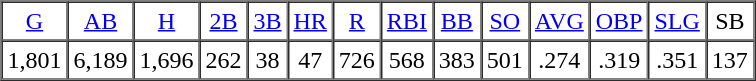<table cellpadding=3 cellspacing=0 border=1 width=400>
<tr align=center>
<td><a href='#'>G</a></td>
<td><a href='#'>AB</a></td>
<td><a href='#'>H</a></td>
<td><a href='#'>2B</a></td>
<td><a href='#'>3B</a></td>
<td><a href='#'>HR</a></td>
<td><a href='#'>R</a></td>
<td><a href='#'>RBI</a></td>
<td><a href='#'>BB</a></td>
<td><a href='#'>SO</a></td>
<td><a href='#'>AVG</a></td>
<td><a href='#'>OBP</a></td>
<td><a href='#'>SLG</a></td>
<td>SB</td>
</tr>
<tr align=center>
<td>1,801</td>
<td>6,189</td>
<td>1,696</td>
<td>262</td>
<td>38</td>
<td>47</td>
<td>726</td>
<td>568</td>
<td>383</td>
<td>501</td>
<td>.274</td>
<td>.319</td>
<td>.351</td>
<td>137</td>
</tr>
</table>
